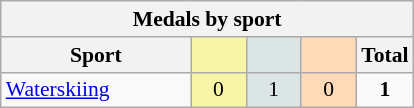<table class="wikitable" style="font-size:90%; text-align:center;">
<tr>
<th colspan="5">Medals by sport</th>
</tr>
<tr>
<th width="120">Sport</th>
<th scope="col" width="30" style="background:#F7F6A8;"></th>
<th scope="col" width="30" style="background:#DCE5E5;"></th>
<th scope="col" width="30" style="background:#FFDAB9;"></th>
<th width="30">Total</th>
</tr>
<tr>
<td align="left"><a href='#'>Waterskiing</a></td>
<td style="background:#F7F6A8;">0</td>
<td style="background:#DCE5E5;">1</td>
<td style="background:#FFDAB9;">0</td>
<td><strong>1</strong></td>
</tr>
</table>
